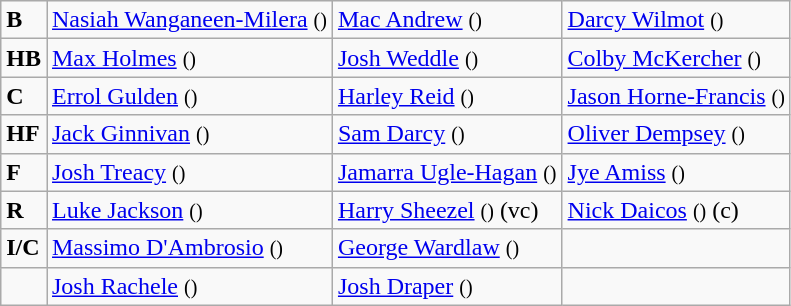<table class="wikitable">
<tr>
<td><strong>B</strong></td>
<td><a href='#'>Nasiah Wanganeen-Milera</a> <small>()</small></td>
<td><a href='#'>Mac Andrew</a> <small>()</small></td>
<td><a href='#'>Darcy Wilmot</a> <small>()</small></td>
</tr>
<tr>
<td><strong>HB</strong></td>
<td><a href='#'>Max Holmes</a> <small>()</small></td>
<td><a href='#'>Josh Weddle</a> <small>()</small></td>
<td><a href='#'>Colby McKercher</a> <small>()</small></td>
</tr>
<tr>
<td><strong>C</strong></td>
<td><a href='#'>Errol Gulden</a> <small>()</small></td>
<td><a href='#'>Harley Reid</a>  <small>()</small></td>
<td><a href='#'>Jason Horne-Francis</a> <small>()</small></td>
</tr>
<tr>
<td><strong>HF</strong></td>
<td><a href='#'>Jack Ginnivan</a> <small>()</small></td>
<td><a href='#'>Sam Darcy</a> <small>()</small></td>
<td><a href='#'>Oliver Dempsey</a> <small>()</small></td>
</tr>
<tr>
<td><strong>F</strong></td>
<td><a href='#'>Josh Treacy</a> <small>()</small></td>
<td><a href='#'>Jamarra Ugle-Hagan</a> <small>()</small></td>
<td><a href='#'>Jye Amiss</a> <small>()</small></td>
</tr>
<tr>
<td><strong>R</strong></td>
<td><a href='#'>Luke Jackson</a> <small>()</small></td>
<td><a href='#'>Harry Sheezel</a> <small>()</small> (vc)</td>
<td><a href='#'>Nick Daicos</a> <small>()</small> (c)</td>
</tr>
<tr>
<td><strong>I/C</strong></td>
<td><a href='#'>Massimo D'Ambrosio</a> <small>()</small></td>
<td><a href='#'>George Wardlaw</a> <small>()</small></td>
<td></td>
</tr>
<tr>
<td></td>
<td><a href='#'>Josh Rachele</a> <small>()</small></td>
<td><a href='#'>Josh Draper</a> <small>()</small></td>
<td></td>
</tr>
</table>
